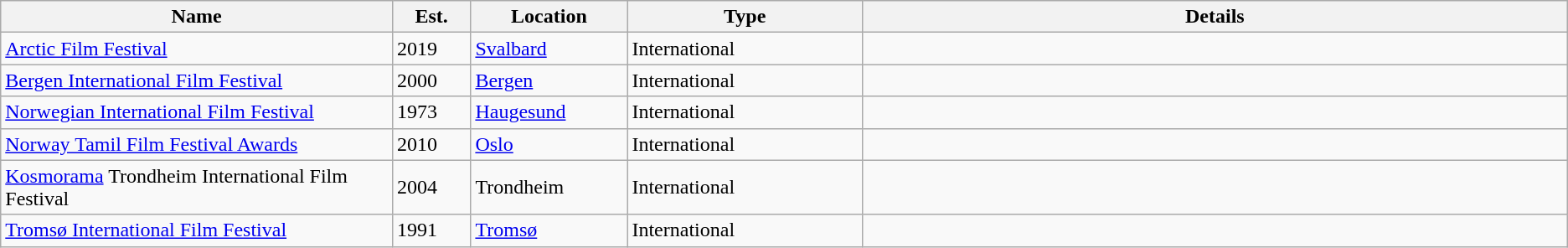<table class="wikitable">
<tr>
<th width="25%">Name</th>
<th width="5%">Est.</th>
<th width="10%">Location</th>
<th width="15%">Type</th>
<th>Details</th>
</tr>
<tr>
<td><a href='#'>Arctic Film Festival</a></td>
<td>2019</td>
<td><a href='#'>Svalbard</a></td>
<td>International</td>
<td Held annually in September.></td>
</tr>
<tr>
<td><a href='#'>Bergen International Film Festival</a></td>
<td>2000</td>
<td><a href='#'>Bergen</a></td>
<td>International</td>
<td Held annually in September/October.></td>
</tr>
<tr>
<td><a href='#'>Norwegian International Film Festival</a></td>
<td>1973</td>
<td><a href='#'>Haugesund</a></td>
<td>International</td>
<td Held annually in August.></td>
</tr>
<tr>
<td><a href='#'>Norway Tamil Film Festival Awards</a></td>
<td>2010</td>
<td><a href='#'>Oslo</a></td>
<td>International</td>
<td Held annually in April.></td>
</tr>
<tr>
<td><a href='#'>Kosmorama</a> Trondheim International Film Festival</td>
<td>2004</td>
<td>Trondheim</td>
<td>International</td>
<td Held annually.></td>
</tr>
<tr>
<td><a href='#'>Tromsø International Film Festival</a></td>
<td>1991</td>
<td><a href='#'>Tromsø</a></td>
<td>International</td>
<td Held annually in January.></td>
</tr>
</table>
